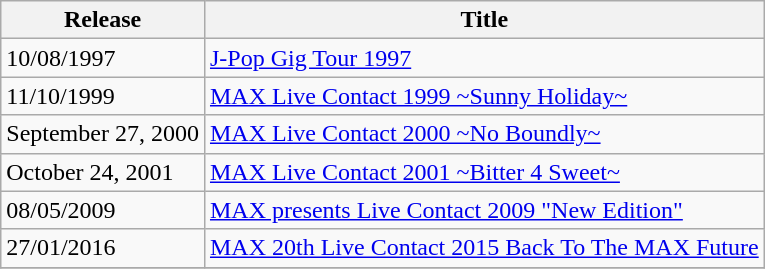<table class="wikitable">
<tr>
<th>Release</th>
<th>Title</th>
</tr>
<tr>
<td>10/08/1997</td>
<td><a href='#'>J-Pop Gig Tour 1997</a></td>
</tr>
<tr>
<td>11/10/1999</td>
<td><a href='#'>MAX Live Contact 1999 ~Sunny Holiday~</a></td>
</tr>
<tr>
<td>September 27, 2000</td>
<td><a href='#'>MAX Live Contact 2000 ~No Boundly~</a></td>
</tr>
<tr>
<td>October 24, 2001</td>
<td><a href='#'>MAX Live Contact 2001 ~Bitter 4 Sweet~</a></td>
</tr>
<tr>
<td>08/05/2009</td>
<td><a href='#'>MAX presents Live Contact 2009 "New Edition"</a></td>
</tr>
<tr>
<td>27/01/2016</td>
<td><a href='#'>MAX 20th Live Contact 2015 Back To The MAX Future</a></td>
</tr>
<tr>
</tr>
</table>
